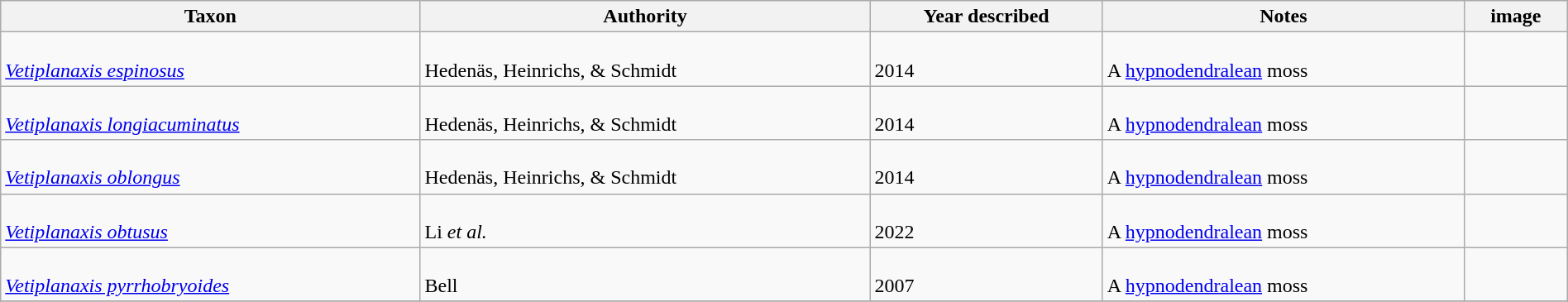<table class="wikitable sortable" align="center" width="100%">
<tr>
<th>Taxon</th>
<th>Authority</th>
<th>Year described</th>
<th>Notes</th>
<th>image</th>
</tr>
<tr>
<td><br><em><a href='#'>Vetiplanaxis espinosus</a></em></td>
<td><br>Hedenäs, Heinrichs, & Schmidt</td>
<td><br>2014</td>
<td><br>A <a href='#'>hypnodendralean</a> moss</td>
<td></td>
</tr>
<tr>
<td><br><em><a href='#'>Vetiplanaxis longiacuminatus</a></em></td>
<td><br>Hedenäs, Heinrichs, & Schmidt</td>
<td><br>2014</td>
<td><br>A <a href='#'>hypnodendralean</a> moss</td>
<td></td>
</tr>
<tr>
<td><br><em><a href='#'>Vetiplanaxis oblongus</a></em></td>
<td><br>Hedenäs, Heinrichs, & Schmidt</td>
<td><br>2014</td>
<td><br>A <a href='#'>hypnodendralean</a> moss</td>
<td></td>
</tr>
<tr>
<td><br><em><a href='#'>Vetiplanaxis obtusus</a></em></td>
<td><br>Li <em>et al.</em></td>
<td><br>2022</td>
<td><br>A <a href='#'>hypnodendralean</a> moss</td>
<td></td>
</tr>
<tr>
<td><br><em><a href='#'>Vetiplanaxis pyrrhobryoides</a></em></td>
<td><br>Bell</td>
<td><br>2007</td>
<td><br>A <a href='#'>hypnodendralean</a> moss</td>
<td><br></td>
</tr>
<tr>
</tr>
</table>
